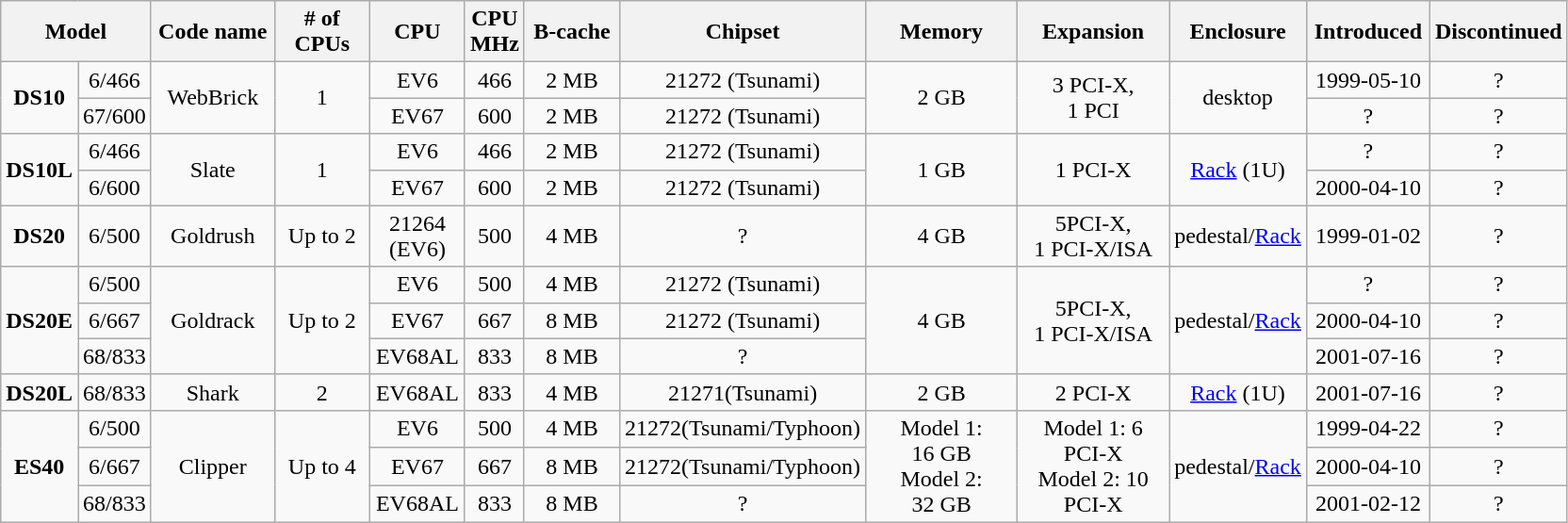<table class="wikitable" style="text-align: center;">
<tr>
<th colspan="2" style="width:70px;">Model</th>
<th style="width:80px;">Code name</th>
<th style="width:60px;"># of <br> CPUs</th>
<th style="width:60px;">CPU</th>
<th style="width:30px;">CPU <br> MHz</th>
<th style="width:60px;">B-cache</th>
<th style="width:50px;">Chipset</th>
<th style="width:100px;">Memory</th>
<th style="width:100px;">Expansion</th>
<th style="width:50px;">Enclosure</th>
<th style="width:80px;">Introduced</th>
<th style="width:80px;">Discontinued</th>
</tr>
<tr>
<td rowspan=2><strong>DS10</strong></td>
<td>6/466</td>
<td rowspan=2>WebBrick</td>
<td rowspan=2>1</td>
<td>EV6</td>
<td>466</td>
<td>2 MB</td>
<td>21272 (Tsunami) </td>
<td rowspan=2>2 GB</td>
<td rowspan=2>3 PCI-X, <br>1 PCI</td>
<td rowspan=2>desktop</td>
<td>1999-05-10</td>
<td>?</td>
</tr>
<tr>
<td>67/600</td>
<td>EV67</td>
<td>600</td>
<td>2 MB</td>
<td>21272 (Tsunami)</td>
<td>?</td>
<td>?</td>
</tr>
<tr>
<td rowspan=2><strong>DS10L</strong></td>
<td>6/466</td>
<td rowspan=2>Slate</td>
<td rowspan=2>1</td>
<td>EV6</td>
<td>466</td>
<td>2 MB</td>
<td>21272 (Tsunami) </td>
<td rowspan=2>1 GB</td>
<td rowspan=2>1 PCI-X</td>
<td rowspan=2><a href='#'>Rack</a> (1U)</td>
<td>?</td>
<td>?</td>
</tr>
<tr>
<td>6/600</td>
<td>EV67</td>
<td>600</td>
<td>2 MB</td>
<td>21272 (Tsunami)</td>
<td>2000-04-10</td>
<td>?</td>
</tr>
<tr>
<td><strong>DS20</strong></td>
<td>6/500</td>
<td>Goldrush</td>
<td>Up to 2</td>
<td>21264 (EV6)</td>
<td>500</td>
<td>4 MB</td>
<td>?</td>
<td>4 GB</td>
<td>5PCI-X, <br>1 PCI-X/ISA</td>
<td>pedestal/<a href='#'>Rack</a></td>
<td>1999-01-02</td>
<td>?</td>
</tr>
<tr>
<td rowspan=3><strong>DS20E</strong></td>
<td>6/500</td>
<td rowspan=3>Goldrack</td>
<td rowspan=3>Up to 2</td>
<td>EV6</td>
<td>500</td>
<td>4 MB</td>
<td>21272 (Tsunami) </td>
<td rowspan=3>4 GB</td>
<td rowspan=3>5PCI-X, <br>1 PCI-X/ISA</td>
<td rowspan=3>pedestal/<a href='#'>Rack</a></td>
<td>?</td>
<td>?</td>
</tr>
<tr>
<td>6/667</td>
<td>EV67</td>
<td>667</td>
<td>8 MB</td>
<td>21272 (Tsunami)</td>
<td>2000-04-10</td>
<td>?</td>
</tr>
<tr>
<td>68/833</td>
<td>EV68AL</td>
<td>833</td>
<td>8 MB</td>
<td>?</td>
<td>2001-07-16</td>
<td>?</td>
</tr>
<tr>
<td><strong>DS20L</strong></td>
<td>68/833</td>
<td>Shark</td>
<td>2</td>
<td>EV68AL</td>
<td>833</td>
<td>4 MB</td>
<td>21271(Tsunami)</td>
<td>2 GB</td>
<td>2 PCI-X</td>
<td><a href='#'>Rack</a> (1U)</td>
<td>2001-07-16</td>
<td>?</td>
</tr>
<tr>
<td rowspan=3><strong>ES40</strong></td>
<td>6/500</td>
<td rowspan=3>Clipper</td>
<td rowspan=3>Up to 4</td>
<td>EV6</td>
<td>500</td>
<td>4 MB</td>
<td>21272(Tsunami/Typhoon)</td>
<td rowspan=3>Model 1: 16 GB<br>Model 2: 32 GB</td>
<td rowspan=3>Model 1: 6 PCI-X<br>Model 2: 10 PCI-X</td>
<td rowspan=3>pedestal/<a href='#'>Rack</a></td>
<td>1999-04-22</td>
<td>?</td>
</tr>
<tr>
<td>6/667</td>
<td>EV67</td>
<td>667</td>
<td>8 MB</td>
<td>21272(Tsunami/Typhoon)</td>
<td>2000-04-10</td>
<td>?</td>
</tr>
<tr>
<td>68/833</td>
<td>EV68AL</td>
<td>833</td>
<td>8 MB</td>
<td>?</td>
<td>2001-02-12</td>
<td>?</td>
</tr>
</table>
